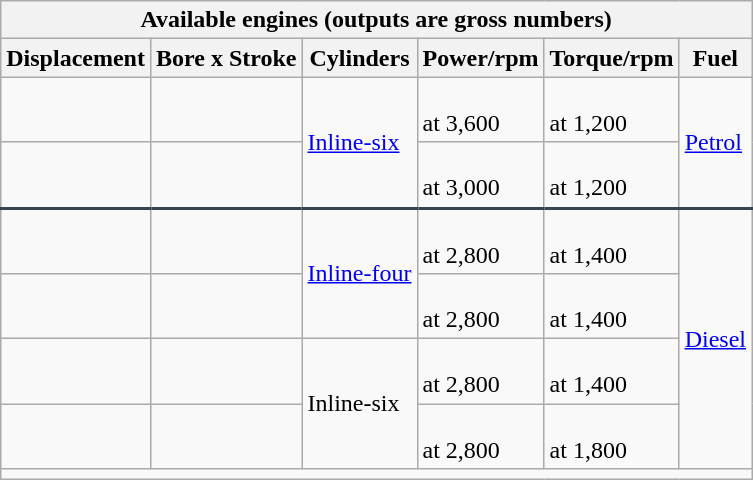<table class="wikitable">
<tr>
<th colspan="6">Available engines (outputs are gross numbers)</th>
</tr>
<tr>
<th>Displacement</th>
<th>Bore x Stroke</th>
<th>Cylinders</th>
<th>Power/rpm</th>
<th>Torque/rpm</th>
<th>Fuel</th>
</tr>
<tr>
<td></td>
<td></td>
<td rowspan="2" style="border-bottom: 2px solid #36454F;"><a href='#'>Inline-six</a></td>
<td><br>at 3,600</td>
<td><br>at 1,200</td>
<td rowspan="2" style="border-bottom: 2px solid #36454F;"><a href='#'>Petrol</a></td>
</tr>
<tr>
<td style="border-bottom: 2px solid #36454F;"></td>
<td style="border-bottom: 2px solid #36454F;"></td>
<td style="border-bottom: 2px solid #36454F;"><br>at 3,000</td>
<td style="border-bottom: 2px solid #36454F;"><br>at 1,200</td>
</tr>
<tr>
<td></td>
<td></td>
<td rowspan="2"><a href='#'>Inline-four</a></td>
<td><br>at 2,800</td>
<td><br>at 1,400</td>
<td rowspan="4"><a href='#'>Diesel</a></td>
</tr>
<tr>
<td></td>
<td></td>
<td><br>at 2,800</td>
<td><br>at 1,400</td>
</tr>
<tr>
<td></td>
<td></td>
<td rowspan="2">Inline-six</td>
<td><br>at 2,800</td>
<td><br>at 1,400</td>
</tr>
<tr>
<td></td>
<td></td>
<td><br>at 2,800</td>
<td><br>at 1,800</td>
</tr>
<tr>
<td colspan="6"></td>
</tr>
</table>
